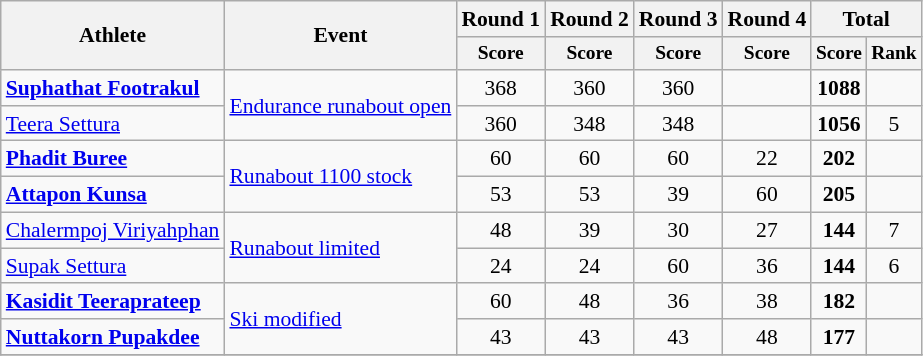<table class=wikitable style="font-size:90%;">
<tr>
<th rowspan=2>Athlete</th>
<th rowspan=2>Event</th>
<th>Round 1</th>
<th>Round 2</th>
<th>Round 3</th>
<th>Round 4</th>
<th colspan=2>Total</th>
</tr>
<tr style="font-size:90%">
<th>Score</th>
<th>Score</th>
<th>Score</th>
<th>Score</th>
<th>Score</th>
<th>Rank</th>
</tr>
<tr align=center>
<td align=left><strong><a href='#'>Suphathat Footrakul</a></strong></td>
<td align=left rowspan=2><a href='#'>Endurance runabout open</a></td>
<td>368</td>
<td>360</td>
<td>360</td>
<td></td>
<td><strong>1088</strong></td>
<td></td>
</tr>
<tr align=center>
<td align=left><a href='#'>Teera Settura</a></td>
<td>360</td>
<td>348</td>
<td>348</td>
<td></td>
<td><strong>1056</strong></td>
<td>5</td>
</tr>
<tr align=center>
<td align=left><strong><a href='#'>Phadit Buree</a></strong></td>
<td align=left rowspan=2><a href='#'>Runabout 1100 stock</a></td>
<td>60</td>
<td>60</td>
<td>60</td>
<td>22</td>
<td><strong>202</strong></td>
<td></td>
</tr>
<tr align=center>
<td align=left><strong><a href='#'>Attapon Kunsa</a></strong></td>
<td>53</td>
<td>53</td>
<td>39</td>
<td>60</td>
<td><strong>205</strong></td>
<td></td>
</tr>
<tr align=center>
<td align=left><a href='#'>Chalermpoj Viriyahphan</a></td>
<td align=left rowspan=2><a href='#'>Runabout limited</a></td>
<td>48</td>
<td>39</td>
<td>30</td>
<td>27</td>
<td><strong>144</strong></td>
<td>7</td>
</tr>
<tr align=center>
<td align=left><a href='#'>Supak Settura</a></td>
<td>24</td>
<td>24</td>
<td>60</td>
<td>36</td>
<td><strong>144</strong></td>
<td>6</td>
</tr>
<tr align=center>
<td align=left><strong><a href='#'>Kasidit Teeraprateep</a></strong></td>
<td align=left rowspan=2><a href='#'>Ski modified</a></td>
<td>60</td>
<td>48</td>
<td>36</td>
<td>38</td>
<td><strong>182</strong></td>
<td></td>
</tr>
<tr align=center>
<td align=left><strong><a href='#'>Nuttakorn Pupakdee</a></strong></td>
<td>43</td>
<td>43</td>
<td>43</td>
<td>48</td>
<td><strong>177</strong></td>
<td></td>
</tr>
<tr align=center>
</tr>
</table>
